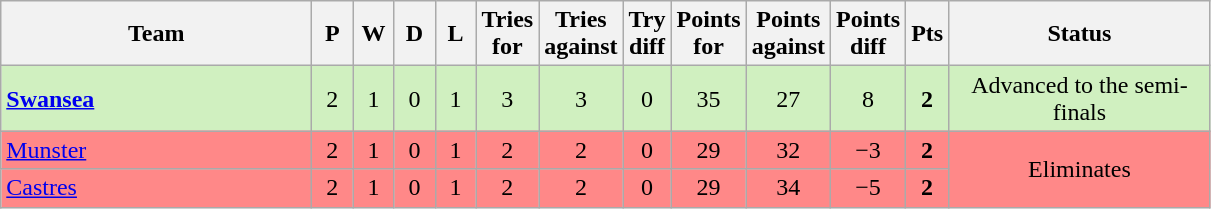<table class="wikitable" style="text-align: center;">
<tr>
<th width="200">Team</th>
<th width="20">P</th>
<th width="20">W</th>
<th width="20">D</th>
<th width="20">L</th>
<th width="20">Tries for</th>
<th width="20">Tries against</th>
<th width="20">Try diff</th>
<th width="20">Points for</th>
<th width="20">Points against</th>
<th width="25">Points diff</th>
<th width="20">Pts</th>
<th width="167">Status</th>
</tr>
<tr bgcolor="#D0F0C0">
<td align="left"> <strong><a href='#'>Swansea</a></strong></td>
<td>2</td>
<td>1</td>
<td>0</td>
<td>1</td>
<td>3</td>
<td>3</td>
<td>0</td>
<td>35</td>
<td>27</td>
<td>8</td>
<td><strong>2</strong></td>
<td>Advanced to the semi-finals</td>
</tr>
<tr bgcolor=#FF8888>
<td align="left"> <a href='#'>Munster</a></td>
<td>2</td>
<td>1</td>
<td>0</td>
<td>1</td>
<td>2</td>
<td>2</td>
<td>0</td>
<td>29</td>
<td>32</td>
<td>−3</td>
<td><strong>2</strong></td>
<td rowspan=2>Eliminates</td>
</tr>
<tr bgcolor=#FF8888>
<td align="left"> <a href='#'>Castres</a></td>
<td>2</td>
<td>1</td>
<td>0</td>
<td>1</td>
<td>2</td>
<td>2</td>
<td>0</td>
<td>29</td>
<td>34</td>
<td>−5</td>
<td><strong>2</strong></td>
</tr>
</table>
